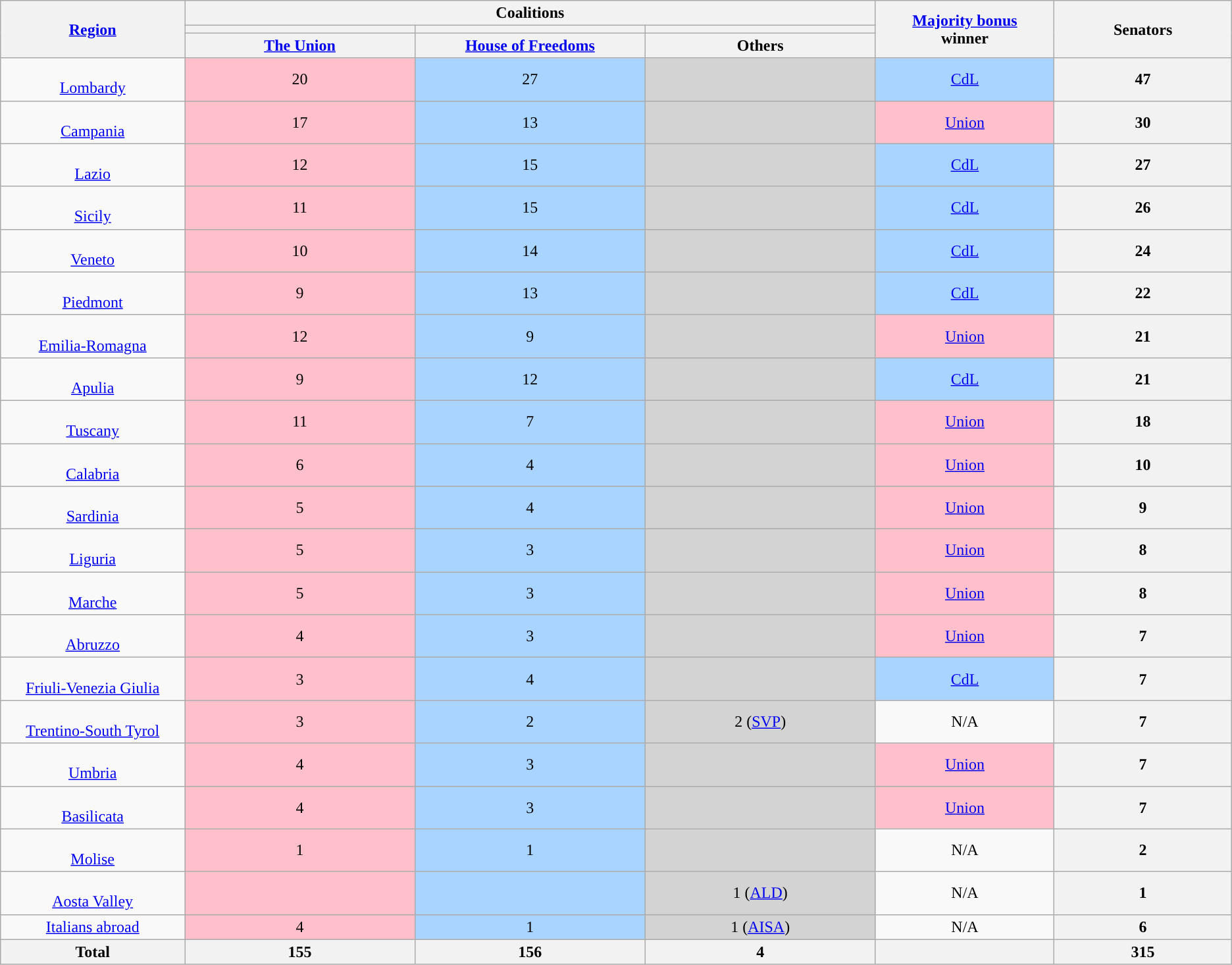<table class="wikitable" style="text-align:center">
<tr>
<th style="width: 5%" rowspan="3"><a href='#'>Region</a></th>
<th style="width: 20%" colspan=3>Coalitions</th>
<th style="width: 5%" rowspan="3"><a href='#'>Majority bonus</a><br>winner</th>
<th style="width: 5%" rowspan="3">Senators</th>
</tr>
<tr>
<th style="width:80px; background-color:"></th>
<th style="width:80px; background-color:"></th>
<th style="width:80px; background-color:"></th>
</tr>
<tr>
<th style="width:80px;"><a href='#'>The Union</a></th>
<th style="width:80px;"><a href='#'>House of Freedoms</a></th>
<th style="width:80px;">Others</th>
</tr>
<tr>
<td><br><a href='#'>Lombardy</a></td>
<td style="background:pink; text-align:center;">20</td>
<td style="background:#a9d4ff; text-align:center;">27</td>
<td style="background:lightgrey; text-align:center;"></td>
<td style="background:#a9d4ff; text-align:center;"><a href='#'>CdL</a></td>
<th>47</th>
</tr>
<tr>
<td><br><a href='#'>Campania</a></td>
<td style="background:pink; text-align:center;">17</td>
<td style="background:#a9d4ff; text-align:center;">13</td>
<td style="background:lightgrey; text-align:center;"></td>
<td style="background:pink; text-align:center;"><a href='#'>Union</a></td>
<th>30</th>
</tr>
<tr>
<td><br><a href='#'>Lazio</a></td>
<td style="background:pink; text-align:center;">12</td>
<td style="background:#a9d4ff; text-align:center;">15</td>
<td style="background:lightgrey; text-align:center;"></td>
<td style="background:#a9d4ff; text-align:center;"><a href='#'>CdL</a></td>
<th>27</th>
</tr>
<tr>
<td><br><a href='#'>Sicily</a></td>
<td style="background:pink; text-align:center;">11</td>
<td style="background:#a9d4ff; text-align:center;">15</td>
<td style="background:lightgrey; text-align:center;"></td>
<td style="background:#a9d4ff; text-align:center;"><a href='#'>CdL</a></td>
<th>26</th>
</tr>
<tr>
<td><br><a href='#'>Veneto</a></td>
<td style="background:pink; text-align:center;">10</td>
<td style="background:#a9d4ff; text-align:center;">14</td>
<td style="background:lightgrey; text-align:center;"></td>
<td style="background:#a9d4ff; text-align:center;"><a href='#'>CdL</a></td>
<th>24</th>
</tr>
<tr>
<td><br><a href='#'>Piedmont</a></td>
<td style="background:pink; text-align:center;">9</td>
<td style="background:#a9d4ff; text-align:center;">13</td>
<td style="background:lightgrey; text-align:center;"></td>
<td style="background:#a9d4ff; text-align:center;"><a href='#'>CdL</a></td>
<th>22</th>
</tr>
<tr>
<td><br><a href='#'>Emilia-Romagna</a></td>
<td style="background:pink; text-align:center;">12</td>
<td style="background:#a9d4ff; text-align:center;">9</td>
<td style="background:lightgrey; text-align:center;"></td>
<td style="background:pink; text-align:center;"><a href='#'>Union</a></td>
<th>21</th>
</tr>
<tr>
<td><br><a href='#'>Apulia</a></td>
<td style="background:pink; text-align:center;">9</td>
<td style="background:#a9d4ff; text-align:center;">12</td>
<td style="background:lightgrey; text-align:center;"></td>
<td style="background:#a9d4ff; text-align:center;"><a href='#'>CdL</a></td>
<th>21</th>
</tr>
<tr>
<td><br><a href='#'>Tuscany</a></td>
<td style="background:pink; text-align:center;">11</td>
<td style="background:#a9d4ff; text-align:center;">7</td>
<td style="background:lightgrey; text-align:center;"></td>
<td style="background:pink; text-align:center;"><a href='#'>Union</a></td>
<th>18</th>
</tr>
<tr>
<td><br><a href='#'>Calabria</a></td>
<td style="background:pink; text-align:center;">6</td>
<td style="background:#a9d4ff; text-align:center;">4</td>
<td style="background:lightgrey; text-align:center;"></td>
<td style="background:pink; text-align:center;"><a href='#'>Union</a></td>
<th>10</th>
</tr>
<tr>
<td><br><a href='#'>Sardinia</a></td>
<td style="background:pink; text-align:center;">5</td>
<td style="background:#a9d4ff; text-align:center;">4</td>
<td style="background:lightgrey; text-align:center;"></td>
<td style="background:pink; text-align:center;"><a href='#'>Union</a></td>
<th>9</th>
</tr>
<tr>
<td><br><a href='#'>Liguria</a></td>
<td style="background:pink; text-align:center;">5</td>
<td style="background:#a9d4ff; text-align:center;">3</td>
<td style="background:lightgrey; text-align:center;"></td>
<td style="background:pink; text-align:center;"><a href='#'>Union</a></td>
<th>8</th>
</tr>
<tr>
<td><br><a href='#'>Marche</a></td>
<td style="background:pink; text-align:center;">5</td>
<td style="background:#a9d4ff; text-align:center;">3</td>
<td style="background:lightgrey; text-align:center;"></td>
<td style="background:pink; text-align:center;"><a href='#'>Union</a></td>
<th>8</th>
</tr>
<tr>
<td><br><a href='#'>Abruzzo</a></td>
<td style="background:pink; text-align:center;">4</td>
<td style="background:#a9d4ff; text-align:center;">3</td>
<td style="background:lightgrey; text-align:center;"></td>
<td style="background:pink; text-align:center;"><a href='#'>Union</a></td>
<th>7</th>
</tr>
<tr>
<td><br><a href='#'>Friuli-Venezia Giulia</a></td>
<td style="background:pink; text-align:center;">3</td>
<td style="background:#a9d4ff; text-align:center;">4</td>
<td style="background:lightgrey; text-align:center;"></td>
<td style="background:#a9d4ff; text-align:center;"><a href='#'>CdL</a></td>
<th>7</th>
</tr>
<tr>
<td><br><a href='#'>Trentino-South Tyrol</a></td>
<td style="background:pink; text-align:center;">3</td>
<td style="background:#a9d4ff; text-align:center;">2</td>
<td style="background:lightgrey; text-align:center;">2 (<a href='#'>SVP</a>)</td>
<td style="text-align:center;">N/A</td>
<th>7</th>
</tr>
<tr>
<td><br><a href='#'>Umbria</a></td>
<td style="background:pink; text-align:center;">4</td>
<td style="background:#a9d4ff; text-align:center;">3</td>
<td style="background:lightgrey; text-align:center;"></td>
<td style="background:pink; text-align:center;"><a href='#'>Union</a></td>
<th>7</th>
</tr>
<tr>
<td><br><a href='#'>Basilicata</a></td>
<td style="background:pink; text-align:center;">4</td>
<td style="background:#a9d4ff; text-align:center;">3</td>
<td style="background:lightgrey; text-align:center;"></td>
<td style="background:pink; text-align:center;"><a href='#'>Union</a></td>
<th>7</th>
</tr>
<tr>
<td><br><a href='#'>Molise</a></td>
<td style="background:pink; text-align:center;">1</td>
<td style="background:#a9d4ff; text-align:center;">1</td>
<td style="background:lightgrey; text-align:center;"></td>
<td style="text-align:center;">N/A</td>
<th>2</th>
</tr>
<tr>
<td><br><a href='#'>Aosta Valley</a></td>
<td style="background:pink; text-align:center;"></td>
<td style="background:#a9d4ff; text-align:center;"></td>
<td style="background:lightgrey; text-align:center;">1 (<a href='#'>ALD</a>)</td>
<td style="text-align:center;">N/A</td>
<th>1</th>
</tr>
<tr>
<td><a href='#'>Italians abroad</a></td>
<td style="background:pink; text-align:center;">4</td>
<td style="background:#a9d4ff; text-align:center;">1</td>
<td style="background:lightgrey; text-align:center;">1 (<a href='#'>AISA</a>)</td>
<td style="text-align:center;">N/A</td>
<th>6</th>
</tr>
<tr>
<th>Total</th>
<th>155</th>
<th>156</th>
<th>4</th>
<th></th>
<th>315</th>
</tr>
</table>
